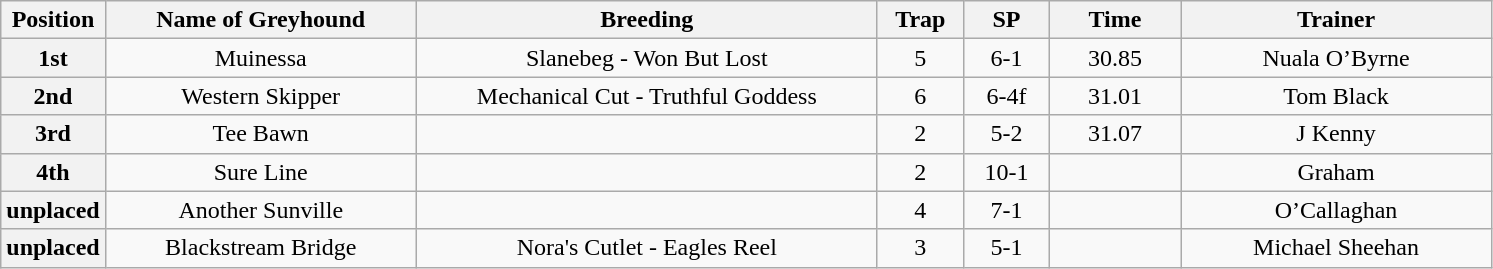<table class="wikitable" style="text-align:center">
<tr>
<th width=50>Position</th>
<th width=200>Name of Greyhound</th>
<th width=300>Breeding</th>
<th width=50>Trap</th>
<th width=50>SP</th>
<th width=80>Time</th>
<th width=200>Trainer</th>
</tr>
<tr>
<th>1st</th>
<td>Muinessa</td>
<td>Slanebeg - Won But Lost</td>
<td>5</td>
<td>6-1</td>
<td>30.85</td>
<td>Nuala O’Byrne</td>
</tr>
<tr>
<th>2nd</th>
<td>Western Skipper</td>
<td>Mechanical Cut - Truthful Goddess</td>
<td>6</td>
<td>6-4f</td>
<td>31.01</td>
<td>Tom Black</td>
</tr>
<tr>
<th>3rd</th>
<td>Tee Bawn</td>
<td></td>
<td>2</td>
<td>5-2</td>
<td>31.07</td>
<td>J Kenny</td>
</tr>
<tr>
<th>4th</th>
<td>Sure Line</td>
<td></td>
<td>2</td>
<td>10-1</td>
<td></td>
<td>Graham</td>
</tr>
<tr>
<th>unplaced</th>
<td>Another Sunville</td>
<td></td>
<td>4</td>
<td>7-1</td>
<td></td>
<td>O’Callaghan</td>
</tr>
<tr>
<th>unplaced</th>
<td>Blackstream Bridge</td>
<td>Nora's Cutlet - Eagles Reel</td>
<td>3</td>
<td>5-1</td>
<td></td>
<td>Michael Sheehan</td>
</tr>
</table>
